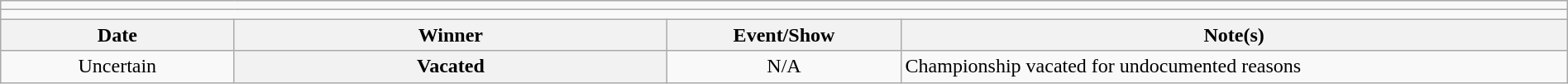<table class="wikitable" style="text-align:center; width:100%;">
<tr>
<td colspan=5></td>
</tr>
<tr>
<td colspan=5><strong></strong></td>
</tr>
<tr>
<th width=14%>Date</th>
<th width=26%>Winner</th>
<th width=14%>Event/Show</th>
<th width=40%>Note(s)</th>
</tr>
<tr>
<td>Uncertain</td>
<th>Vacated</th>
<td>N/A</td>
<td align=left>Championship vacated for undocumented reasons</td>
</tr>
</table>
